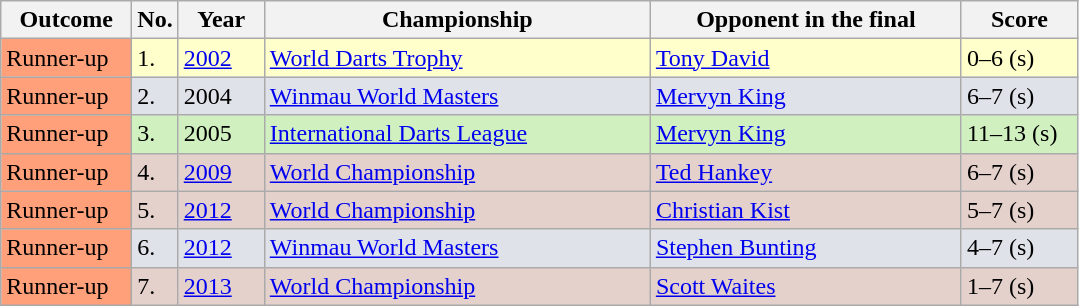<table class="wikitable">
<tr>
<th width="80">Outcome</th>
<th width="20">No.</th>
<th width="50">Year</th>
<th style="width:250px;">Championship</th>
<th style="width:200px;">Opponent in the final</th>
<th width="70">Score</th>
</tr>
<tr style="background:#ffc;">
<td style="background:#ffa07a;">Runner-up</td>
<td>1.</td>
<td><a href='#'>2002</a></td>
<td><a href='#'>World Darts Trophy</a></td>
<td> <a href='#'>Tony David</a></td>
<td>0–6 (s)</td>
</tr>
<tr style="background:#dfe2e9;">
<td style="background:#ffa07a;">Runner-up</td>
<td>2.</td>
<td>2004</td>
<td><a href='#'>Winmau World Masters</a></td>
<td> <a href='#'>Mervyn King</a></td>
<td>6–7 (s)</td>
</tr>
<tr style="background:#d0f0c0;">
<td style="background:#ffa07a;">Runner-up</td>
<td>3.</td>
<td>2005</td>
<td><a href='#'>International Darts League</a></td>
<td> <a href='#'>Mervyn King</a></td>
<td>11–13 (s)</td>
</tr>
<tr style="background:#e5d1cb;">
<td style="background:#ffa07a;">Runner-up</td>
<td>4.</td>
<td><a href='#'>2009</a></td>
<td><a href='#'>World Championship</a></td>
<td> <a href='#'>Ted Hankey</a></td>
<td>6–7 (s)</td>
</tr>
<tr style="background:#e5d1cb;">
<td style="background:#ffa07a;">Runner-up</td>
<td>5.</td>
<td><a href='#'>2012</a></td>
<td><a href='#'>World Championship</a></td>
<td> <a href='#'>Christian Kist</a></td>
<td>5–7 (s)</td>
</tr>
<tr style="background:#dfe2e9;">
<td style="background:#ffa07a;">Runner-up</td>
<td>6.</td>
<td><a href='#'>2012</a></td>
<td><a href='#'>Winmau World Masters</a></td>
<td> <a href='#'>Stephen Bunting</a></td>
<td>4–7 (s)</td>
</tr>
<tr style="background:#e5d1cb;">
<td style="background:#ffa07a;">Runner-up</td>
<td>7.</td>
<td><a href='#'>2013</a></td>
<td><a href='#'>World Championship</a></td>
<td> <a href='#'>Scott Waites</a></td>
<td>1–7 (s)</td>
</tr>
</table>
